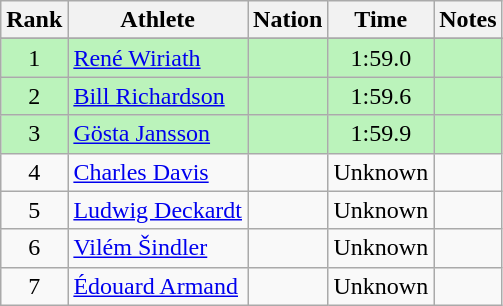<table class="wikitable sortable" style="text-align:center">
<tr>
<th>Rank</th>
<th>Athlete</th>
<th>Nation</th>
<th>Time</th>
<th>Notes</th>
</tr>
<tr>
</tr>
<tr bgcolor=bbf3bb>
<td>1</td>
<td align=left><a href='#'>René Wiriath</a></td>
<td align=left></td>
<td>1:59.0</td>
<td></td>
</tr>
<tr bgcolor=bbf3bb>
<td>2</td>
<td align=left><a href='#'>Bill Richardson</a></td>
<td align=left></td>
<td>1:59.6</td>
<td></td>
</tr>
<tr bgcolor=bbf3bb>
<td>3</td>
<td align=left><a href='#'>Gösta Jansson</a></td>
<td align=left></td>
<td>1:59.9</td>
<td></td>
</tr>
<tr>
<td>4</td>
<td align=left><a href='#'>Charles Davis</a></td>
<td align=left></td>
<td data-sort-value=2:00.0>Unknown</td>
<td></td>
</tr>
<tr>
<td>5</td>
<td align=left><a href='#'>Ludwig Deckardt</a></td>
<td align=left></td>
<td data-sort-value=3:00.0>Unknown</td>
<td></td>
</tr>
<tr>
<td>6</td>
<td align=left><a href='#'>Vilém Šindler</a></td>
<td align=left></td>
<td data-sort-value=4:00.0>Unknown</td>
<td></td>
</tr>
<tr>
<td>7</td>
<td align=left><a href='#'>Édouard Armand</a></td>
<td align=left></td>
<td data-sort-value=5:00.0>Unknown</td>
<td></td>
</tr>
</table>
